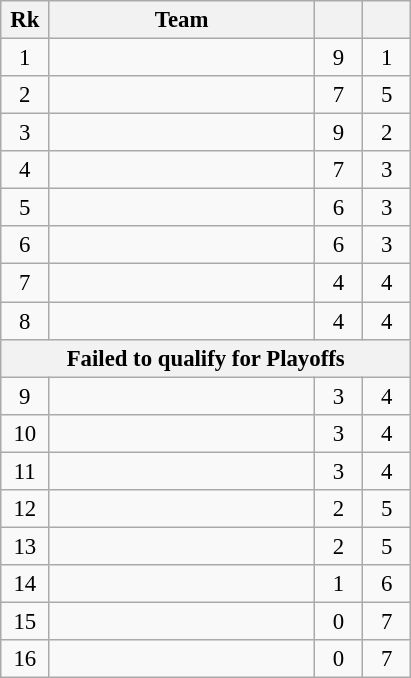<table class=wikitable style="text-align:center; font-size:95%">
<tr>
<th width=25>Rk</th>
<th width=170>Team</th>
<th width=25></th>
<th width=25></th>
</tr>
<tr>
<td>1</td>
<td align=left></td>
<td>9</td>
<td>1</td>
</tr>
<tr>
<td>2</td>
<td align=left></td>
<td>7</td>
<td>5</td>
</tr>
<tr>
<td>3</td>
<td align=left></td>
<td>9</td>
<td>2</td>
</tr>
<tr>
<td>4</td>
<td align=left></td>
<td>7</td>
<td>3</td>
</tr>
<tr>
<td>5</td>
<td align=left></td>
<td>6</td>
<td>3</td>
</tr>
<tr>
<td>6</td>
<td align=left></td>
<td>6</td>
<td>3</td>
</tr>
<tr>
<td>7</td>
<td align=left></td>
<td>4</td>
<td>4</td>
</tr>
<tr>
<td>8</td>
<td align=left></td>
<td>4</td>
<td>4</td>
</tr>
<tr>
<th colspan="8">Failed to qualify for Playoffs</th>
</tr>
<tr>
<td>9</td>
<td align=left></td>
<td>3</td>
<td>4</td>
</tr>
<tr>
<td>10</td>
<td align=left></td>
<td>3</td>
<td>4</td>
</tr>
<tr>
<td>11</td>
<td align=left></td>
<td>3</td>
<td>4</td>
</tr>
<tr>
<td>12</td>
<td align=left></td>
<td>2</td>
<td>5</td>
</tr>
<tr>
<td>13</td>
<td align=left></td>
<td>2</td>
<td>5</td>
</tr>
<tr>
<td>14</td>
<td align=left></td>
<td>1</td>
<td>6</td>
</tr>
<tr>
<td>15</td>
<td align=left></td>
<td>0</td>
<td>7</td>
</tr>
<tr>
<td>16</td>
<td align=left></td>
<td>0</td>
<td>7</td>
</tr>
</table>
